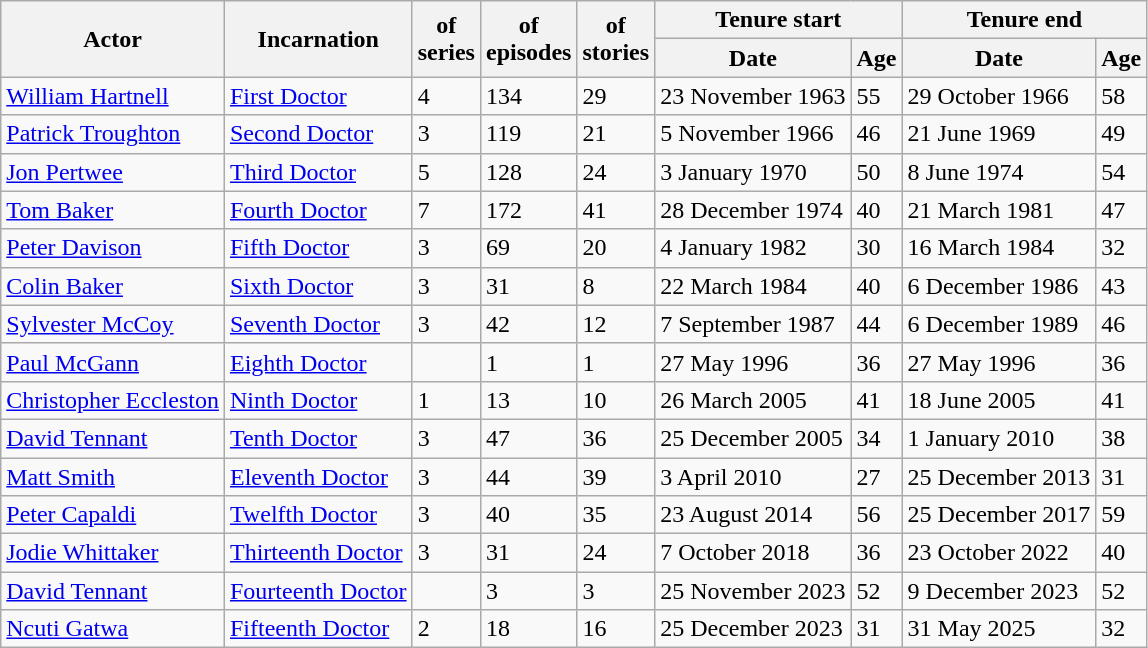<table class="wikitable sortable">
<tr>
<th scope=col rowspan="2">Actor</th>
<th scope=col rowspan="2">Incarnation</th>
<th scope=col rowspan="2"> of<br>series</th>
<th scope=col rowspan="2"> of<br>episodes</th>
<th scope=col rowspan="2"> of<br>stories</th>
<th scope=row colspan="2">Tenure start</th>
<th scope=row colspan="2">Tenure end</th>
</tr>
<tr>
<th scope=col>Date</th>
<th scope=col>Age</th>
<th scope=col>Date</th>
<th scope=col>Age</th>
</tr>
<tr>
<td><a href='#'>William Hartnell</a></td>
<td><a href='#'>First Doctor</a></td>
<td>4</td>
<td>134</td>
<td>29</td>
<td>23 November 1963</td>
<td>55</td>
<td>29 October 1966</td>
<td>58</td>
</tr>
<tr>
<td><a href='#'>Patrick Troughton</a></td>
<td><a href='#'>Second Doctor</a></td>
<td>3</td>
<td>119</td>
<td>21</td>
<td>5 November 1966</td>
<td>46</td>
<td>21 June 1969</td>
<td>49</td>
</tr>
<tr>
<td><a href='#'>Jon Pertwee</a></td>
<td><a href='#'>Third Doctor</a></td>
<td>5</td>
<td>128</td>
<td>24</td>
<td>3 January 1970</td>
<td>50</td>
<td>8 June 1974</td>
<td>54</td>
</tr>
<tr>
<td><a href='#'>Tom Baker</a></td>
<td><a href='#'>Fourth Doctor</a></td>
<td>7</td>
<td>172</td>
<td>41</td>
<td>28 December 1974</td>
<td>40</td>
<td>21 March 1981</td>
<td>47</td>
</tr>
<tr>
<td><a href='#'>Peter Davison</a></td>
<td><a href='#'>Fifth Doctor</a></td>
<td>3</td>
<td>69</td>
<td>20</td>
<td>4 January 1982</td>
<td>30</td>
<td>16 March 1984</td>
<td>32</td>
</tr>
<tr>
<td><a href='#'>Colin Baker</a></td>
<td><a href='#'>Sixth Doctor</a></td>
<td>3</td>
<td>31</td>
<td>8</td>
<td>22 March 1984</td>
<td>40</td>
<td>6 December 1986</td>
<td>43</td>
</tr>
<tr>
<td><a href='#'>Sylvester McCoy</a></td>
<td><a href='#'>Seventh Doctor</a></td>
<td>3</td>
<td>42</td>
<td>12</td>
<td>7 September 1987</td>
<td>44</td>
<td>6 December 1989</td>
<td>46</td>
</tr>
<tr>
<td><a href='#'>Paul McGann</a></td>
<td><a href='#'>Eighth Doctor</a></td>
<td></td>
<td>1</td>
<td>1</td>
<td>27 May 1996</td>
<td>36</td>
<td>27 May 1996</td>
<td>36<br></td>
</tr>
<tr>
<td><a href='#'>Christopher Eccleston</a></td>
<td><a href='#'>Ninth Doctor</a></td>
<td>1</td>
<td>13</td>
<td>10</td>
<td>26 March 2005</td>
<td>41</td>
<td>18 June 2005</td>
<td>41</td>
</tr>
<tr>
<td><a href='#'>David Tennant</a></td>
<td><a href='#'>Tenth Doctor</a></td>
<td>3</td>
<td>47</td>
<td>36</td>
<td>25 December 2005</td>
<td>34</td>
<td>1 January 2010</td>
<td>38</td>
</tr>
<tr>
<td><a href='#'>Matt Smith</a></td>
<td><a href='#'>Eleventh Doctor</a></td>
<td>3</td>
<td>44</td>
<td>39</td>
<td>3 April 2010</td>
<td>27</td>
<td>25 December 2013</td>
<td>31</td>
</tr>
<tr>
<td><a href='#'>Peter Capaldi</a></td>
<td><a href='#'>Twelfth Doctor</a></td>
<td>3</td>
<td>40</td>
<td>35</td>
<td>23 August 2014</td>
<td>56</td>
<td>25 December 2017</td>
<td>59</td>
</tr>
<tr>
<td><a href='#'>Jodie Whittaker</a></td>
<td><a href='#'>Thirteenth Doctor</a></td>
<td>3</td>
<td>31</td>
<td>24</td>
<td>7 October 2018</td>
<td>36</td>
<td>23 October 2022</td>
<td>40</td>
</tr>
<tr>
<td><a href='#'>David Tennant</a></td>
<td><a href='#'>Fourteenth Doctor</a></td>
<td></td>
<td>3</td>
<td>3</td>
<td>25 November 2023</td>
<td>52</td>
<td>9 December 2023</td>
<td>52</td>
</tr>
<tr>
<td><a href='#'>Ncuti Gatwa</a></td>
<td><a href='#'>Fifteenth Doctor</a></td>
<td>2</td>
<td>18</td>
<td>16</td>
<td>25 December 2023</td>
<td>31</td>
<td>31 May 2025</td>
<td>32</td>
</tr>
</table>
